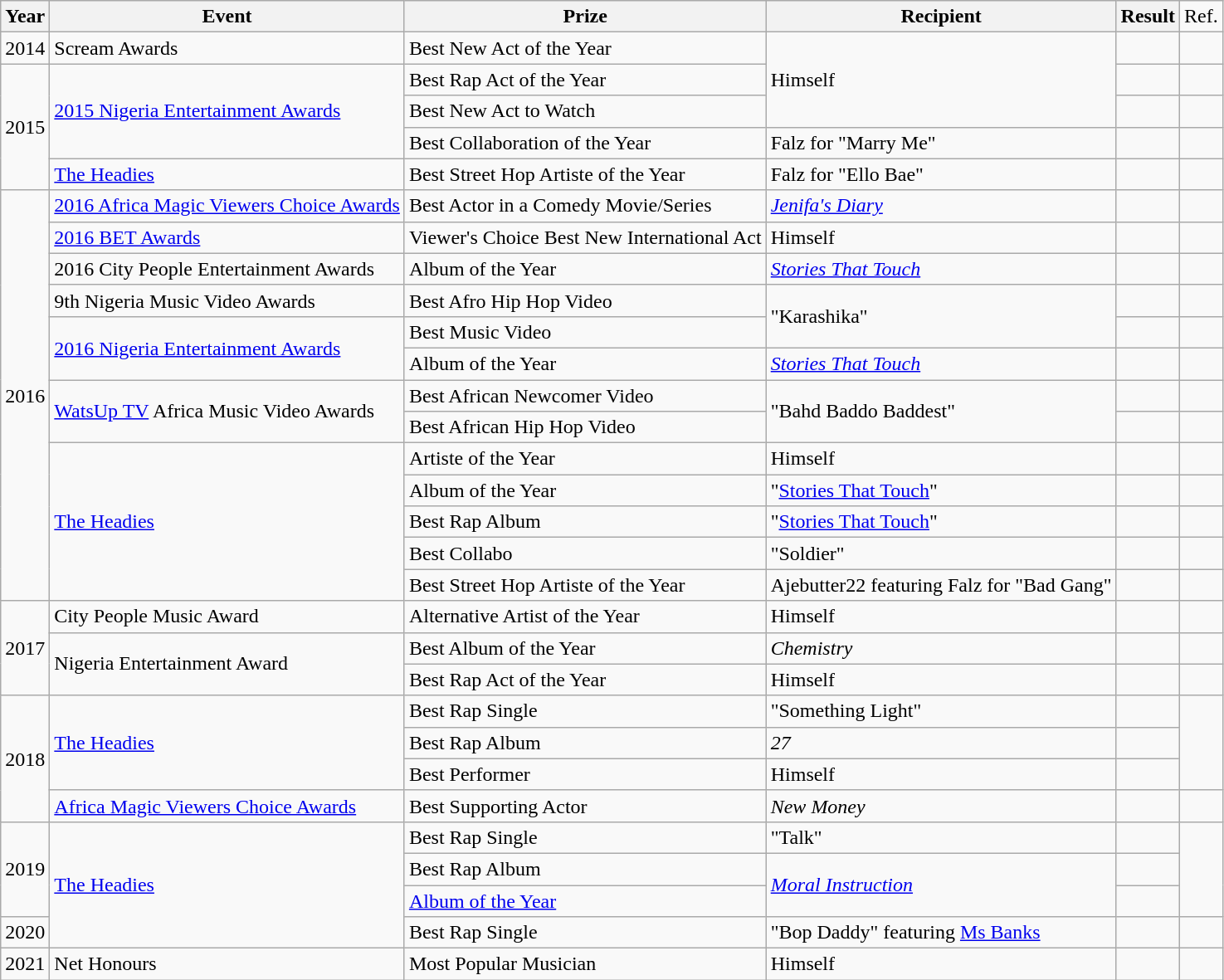<table class ="wikitable">
<tr>
<th>Year</th>
<th>Event</th>
<th>Prize</th>
<th>Recipient</th>
<th>Result</th>
<td>Ref.</td>
</tr>
<tr>
<td>2014</td>
<td>Scream Awards</td>
<td>Best New Act of the Year</td>
<td rowspan="3">Himself</td>
<td></td>
<td></td>
</tr>
<tr>
<td rowspan="4">2015</td>
<td rowspan="3"><a href='#'>2015 Nigeria Entertainment Awards</a></td>
<td>Best Rap Act of the Year</td>
<td></td>
<td></td>
</tr>
<tr>
<td>Best New Act to Watch</td>
<td></td>
<td></td>
</tr>
<tr>
<td>Best Collaboration of the Year</td>
<td>Falz for "Marry Me"</td>
<td></td>
<td></td>
</tr>
<tr>
<td><a href='#'>The Headies</a></td>
<td>Best Street Hop Artiste of the Year</td>
<td>Falz for "Ello Bae"</td>
<td></td>
<td></td>
</tr>
<tr>
<td rowspan="13">2016</td>
<td><a href='#'>2016 Africa Magic Viewers Choice Awards</a></td>
<td>Best Actor in a Comedy Movie/Series</td>
<td><em><a href='#'>Jenifa's Diary</a></em></td>
<td></td>
<td></td>
</tr>
<tr>
<td><a href='#'>2016 BET Awards</a></td>
<td>Viewer's Choice Best New International Act</td>
<td>Himself</td>
<td></td>
<td></td>
</tr>
<tr>
<td>2016 City People Entertainment Awards</td>
<td>Album of the Year</td>
<td><em><a href='#'>Stories That Touch</a></em></td>
<td></td>
<td></td>
</tr>
<tr>
<td>9th Nigeria Music Video Awards</td>
<td>Best Afro Hip Hop Video</td>
<td rowspan="2">"Karashika"</td>
<td></td>
<td></td>
</tr>
<tr>
<td rowspan="2"><a href='#'>2016 Nigeria Entertainment Awards</a></td>
<td>Best Music Video</td>
<td></td>
<td></td>
</tr>
<tr>
<td>Album of the Year</td>
<td><em><a href='#'>Stories That Touch</a></em></td>
<td></td>
<td></td>
</tr>
<tr>
<td rowspan="2"><a href='#'>WatsUp TV</a> Africa Music Video Awards</td>
<td>Best African Newcomer Video</td>
<td rowspan="2">"Bahd Baddo Baddest"</td>
<td></td>
<td></td>
</tr>
<tr>
<td>Best African Hip Hop Video</td>
<td></td>
<td></td>
</tr>
<tr>
<td rowspan="5"><a href='#'>The Headies</a></td>
<td>Artiste of the Year</td>
<td>Himself</td>
<td></td>
<td></td>
</tr>
<tr>
<td>Album of the Year</td>
<td>"<a href='#'>Stories That Touch</a>"</td>
<td></td>
<td></td>
</tr>
<tr>
<td>Best Rap Album</td>
<td>"<a href='#'>Stories That Touch</a>"</td>
<td></td>
<td></td>
</tr>
<tr>
<td>Best Collabo</td>
<td>"Soldier"</td>
<td></td>
<td></td>
</tr>
<tr>
<td>Best Street Hop Artiste of the Year</td>
<td>Ajebutter22 featuring Falz for "Bad Gang"</td>
<td></td>
<td></td>
</tr>
<tr>
<td rowspan="3">2017</td>
<td>City People Music Award</td>
<td>Alternative Artist of the Year</td>
<td>Himself</td>
<td></td>
<td></td>
</tr>
<tr>
<td rowspan="2">Nigeria Entertainment Award</td>
<td>Best Album of the Year</td>
<td><em>Chemistry</em></td>
<td></td>
<td></td>
</tr>
<tr>
<td>Best Rap Act of the Year</td>
<td>Himself</td>
<td></td>
<td></td>
</tr>
<tr>
<td rowspan="4">2018</td>
<td rowspan="3"><a href='#'>The Headies</a></td>
<td>Best Rap Single</td>
<td>"Something Light"</td>
<td></td>
<td rowspan="3"></td>
</tr>
<tr>
<td>Best Rap Album</td>
<td><em>27</em></td>
<td></td>
</tr>
<tr>
<td>Best Performer</td>
<td>Himself</td>
<td></td>
</tr>
<tr>
<td><a href='#'>Africa Magic Viewers Choice Awards</a></td>
<td>Best Supporting Actor</td>
<td><em>New Money</em></td>
<td></td>
<td></td>
</tr>
<tr>
<td rowspan="3">2019</td>
<td rowspan="4"><a href='#'>The Headies</a></td>
<td>Best Rap Single</td>
<td>"Talk"</td>
<td></td>
<td rowspan="3"></td>
</tr>
<tr>
<td>Best Rap Album</td>
<td rowspan="2"><em><a href='#'>Moral Instruction</a></em></td>
<td></td>
</tr>
<tr>
<td><a href='#'>Album of the Year</a></td>
<td></td>
</tr>
<tr>
<td>2020</td>
<td>Best Rap Single</td>
<td>"Bop Daddy" featuring <a href='#'>Ms Banks</a></td>
<td></td>
<td></td>
</tr>
<tr>
<td>2021</td>
<td>Net Honours</td>
<td>Most Popular Musician</td>
<td>Himself</td>
<td></td>
<td></td>
</tr>
</table>
